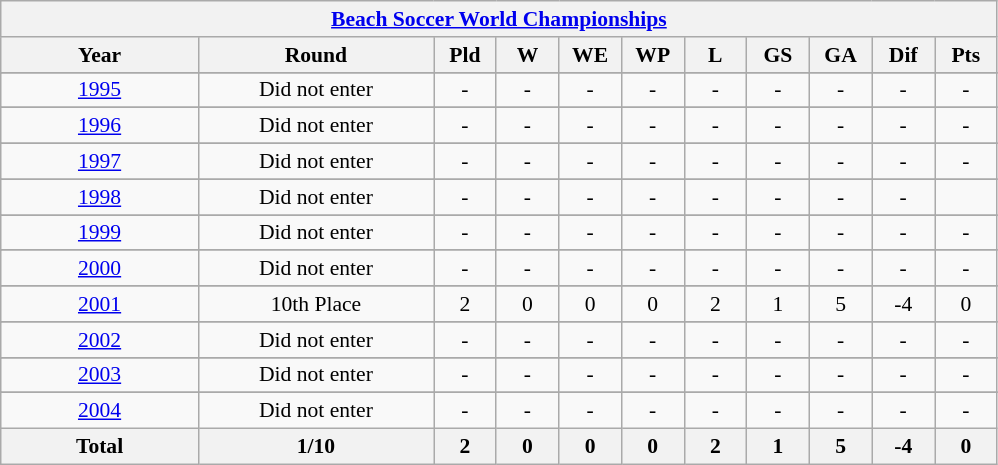<table class="wikitable" style="text-align: center;font-size:90%;">
<tr>
<th colspan=11><a href='#'>Beach Soccer World Championships</a></th>
</tr>
<tr>
<th width=125>Year</th>
<th width=150>Round</th>
<th width=35>Pld</th>
<th width=35>W</th>
<th width=35>WE</th>
<th width=35>WP</th>
<th width=35>L</th>
<th width=35>GS</th>
<th width=35>GA</th>
<th width=35>Dif</th>
<th width=35>Pts</th>
</tr>
<tr>
</tr>
<tr>
<td> <a href='#'>1995</a></td>
<td>Did not enter</td>
<td>-</td>
<td>-</td>
<td>-</td>
<td>-</td>
<td>-</td>
<td>-</td>
<td>-</td>
<td>-</td>
<td>-</td>
</tr>
<tr>
</tr>
<tr>
<td> <a href='#'>1996</a></td>
<td>Did not enter</td>
<td>-</td>
<td>-</td>
<td>-</td>
<td>-</td>
<td>-</td>
<td>-</td>
<td>-</td>
<td>-</td>
<td>-</td>
</tr>
<tr>
</tr>
<tr>
<td> <a href='#'>1997</a></td>
<td>Did not enter</td>
<td>-</td>
<td>-</td>
<td>-</td>
<td>-</td>
<td>-</td>
<td>-</td>
<td>-</td>
<td>-</td>
<td>-</td>
</tr>
<tr>
</tr>
<tr>
<td> <a href='#'>1998</a></td>
<td>Did not enter</td>
<td>-</td>
<td>-</td>
<td>-</td>
<td>-</td>
<td>-</td>
<td>-</td>
<td>-</td>
<td>-</td>
<td></td>
</tr>
<tr>
</tr>
<tr>
<td> <a href='#'>1999</a></td>
<td>Did not enter</td>
<td>-</td>
<td>-</td>
<td>-</td>
<td>-</td>
<td>-</td>
<td>-</td>
<td>-</td>
<td>-</td>
<td>-</td>
</tr>
<tr>
</tr>
<tr>
<td> <a href='#'>2000</a></td>
<td>Did not enter</td>
<td>-</td>
<td>-</td>
<td>-</td>
<td>-</td>
<td>-</td>
<td>-</td>
<td>-</td>
<td>-</td>
<td>-</td>
</tr>
<tr>
</tr>
<tr>
<td> <a href='#'>2001</a></td>
<td>10th Place</td>
<td>2</td>
<td>0</td>
<td>0</td>
<td>0</td>
<td>2</td>
<td>1</td>
<td>5</td>
<td>-4</td>
<td>0</td>
</tr>
<tr>
</tr>
<tr>
<td> <a href='#'>2002</a></td>
<td>Did not enter</td>
<td>-</td>
<td>-</td>
<td>-</td>
<td>-</td>
<td>-</td>
<td>-</td>
<td>-</td>
<td>-</td>
<td>-</td>
</tr>
<tr>
</tr>
<tr>
<td> <a href='#'>2003</a></td>
<td>Did not enter</td>
<td>-</td>
<td>-</td>
<td>-</td>
<td>-</td>
<td>-</td>
<td>-</td>
<td>-</td>
<td>-</td>
<td>-</td>
</tr>
<tr>
</tr>
<tr>
<td> <a href='#'>2004</a></td>
<td>Did not enter</td>
<td>-</td>
<td>-</td>
<td>-</td>
<td>-</td>
<td>-</td>
<td>-</td>
<td>-</td>
<td>-</td>
<td>-</td>
</tr>
<tr>
<th>Total</th>
<th>1/10</th>
<th>2</th>
<th>0</th>
<th>0</th>
<th>0</th>
<th>2</th>
<th>1</th>
<th>5</th>
<th>-4</th>
<th>0</th>
</tr>
</table>
